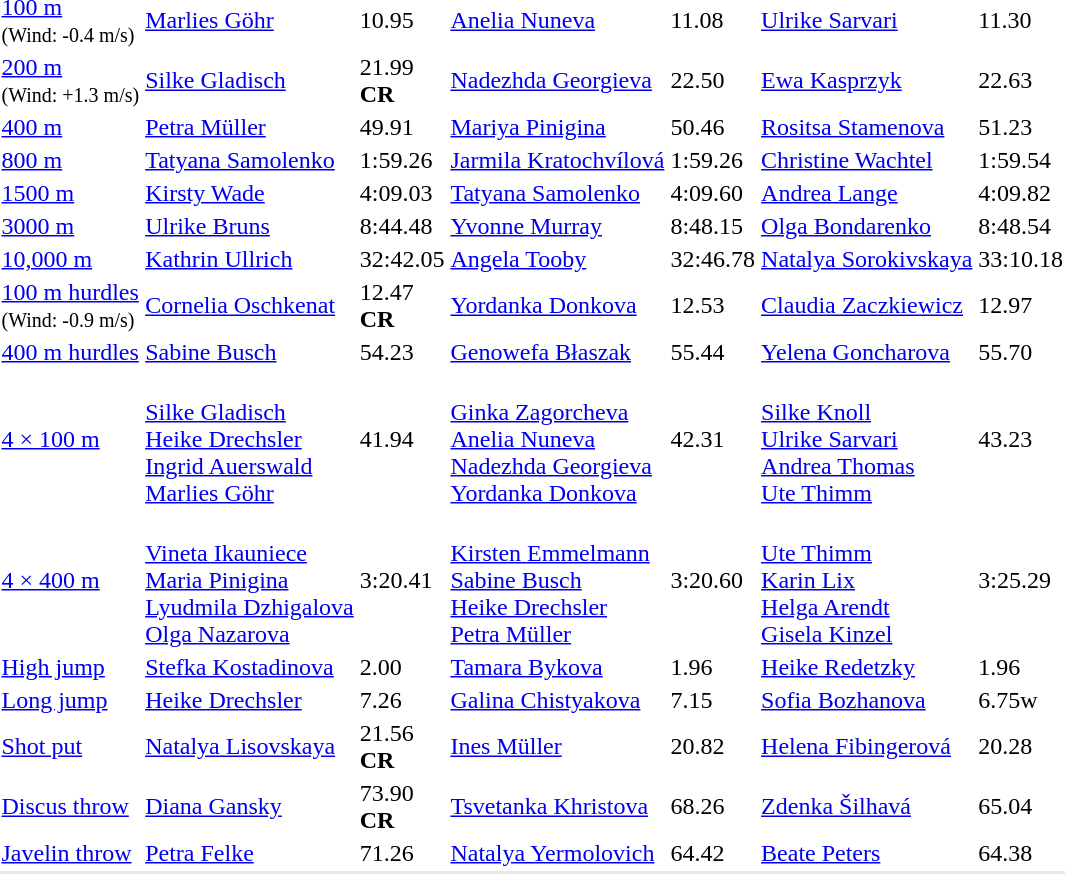<table>
<tr>
<td><a href='#'>100 m</a><br><small>(Wind: -0.4 m/s)</small></td>
<td><a href='#'>Marlies Göhr</a><br></td>
<td>10.95</td>
<td><a href='#'>Anelia Nuneva</a><br></td>
<td>11.08</td>
<td><a href='#'>Ulrike Sarvari</a><br></td>
<td>11.30</td>
</tr>
<tr>
<td><a href='#'>200 m</a><br><small>(Wind: +1.3 m/s)</small></td>
<td><a href='#'>Silke Gladisch</a><br></td>
<td>21.99<br><strong>CR</strong></td>
<td><a href='#'>Nadezhda Georgieva</a><br></td>
<td>22.50</td>
<td><a href='#'>Ewa Kasprzyk</a><br></td>
<td>22.63</td>
</tr>
<tr>
<td><a href='#'>400 m</a></td>
<td><a href='#'>Petra Müller</a><br></td>
<td>49.91</td>
<td><a href='#'>Mariya Pinigina</a><br></td>
<td>50.46</td>
<td><a href='#'>Rositsa Stamenova</a><br></td>
<td>51.23</td>
</tr>
<tr>
<td><a href='#'>800 m</a></td>
<td><a href='#'>Tatyana Samolenko</a><br></td>
<td>1:59.26</td>
<td><a href='#'>Jarmila Kratochvílová</a><br></td>
<td>1:59.26</td>
<td><a href='#'>Christine Wachtel</a><br></td>
<td>1:59.54</td>
</tr>
<tr>
<td><a href='#'>1500 m</a></td>
<td><a href='#'>Kirsty Wade</a><br></td>
<td>4:09.03</td>
<td><a href='#'>Tatyana Samolenko</a><br></td>
<td>4:09.60</td>
<td><a href='#'>Andrea Lange</a><br></td>
<td>4:09.82</td>
</tr>
<tr>
<td><a href='#'>3000 m</a></td>
<td><a href='#'>Ulrike Bruns</a><br></td>
<td>8:44.48</td>
<td><a href='#'>Yvonne Murray</a><br></td>
<td>8:48.15</td>
<td><a href='#'>Olga Bondarenko</a><br></td>
<td>8:48.54</td>
</tr>
<tr>
<td><a href='#'>10,000 m</a></td>
<td><a href='#'>Kathrin Ullrich</a><br></td>
<td>32:42.05</td>
<td><a href='#'>Angela Tooby</a><br></td>
<td>32:46.78</td>
<td><a href='#'>Natalya Sorokivskaya</a><br></td>
<td>33:10.18</td>
</tr>
<tr>
<td><a href='#'>100 m hurdles</a><br><small>(Wind: -0.9 m/s)</small></td>
<td><a href='#'>Cornelia Oschkenat</a><br></td>
<td>12.47<br><strong>CR</strong></td>
<td><a href='#'>Yordanka Donkova</a><br></td>
<td>12.53</td>
<td><a href='#'>Claudia Zaczkiewicz</a><br></td>
<td>12.97</td>
</tr>
<tr>
<td><a href='#'>400 m hurdles</a></td>
<td><a href='#'>Sabine Busch</a><br></td>
<td>54.23</td>
<td><a href='#'>Genowefa Błaszak</a><br></td>
<td>55.44</td>
<td><a href='#'>Yelena Goncharova</a><br></td>
<td>55.70</td>
</tr>
<tr>
<td><a href='#'>4 × 100 m</a></td>
<td><br><a href='#'>Silke Gladisch</a><br><a href='#'>Heike Drechsler</a><br><a href='#'>Ingrid Auerswald</a><br><a href='#'>Marlies Göhr</a></td>
<td>41.94</td>
<td><br><a href='#'>Ginka Zagorcheva</a><br><a href='#'>Anelia Nuneva</a><br><a href='#'>Nadezhda Georgieva</a><br><a href='#'>Yordanka Donkova</a></td>
<td>42.31</td>
<td><br><a href='#'>Silke Knoll</a><br><a href='#'>Ulrike Sarvari</a><br><a href='#'>Andrea Thomas</a><br><a href='#'>Ute Thimm</a></td>
<td>43.23</td>
</tr>
<tr>
<td><a href='#'>4 × 400 m</a></td>
<td><br><a href='#'>Vineta Ikauniece</a><br><a href='#'>Maria Pinigina</a><br><a href='#'>Lyudmila Dzhigalova</a><br><a href='#'>Olga Nazarova</a></td>
<td>3:20.41</td>
<td><br><a href='#'>Kirsten Emmelmann</a><br><a href='#'>Sabine Busch</a><br><a href='#'>Heike Drechsler</a><br><a href='#'>Petra Müller</a></td>
<td>3:20.60</td>
<td><br><a href='#'>Ute Thimm</a><br><a href='#'>Karin Lix</a><br><a href='#'>Helga Arendt</a><br><a href='#'>Gisela Kinzel</a></td>
<td>3:25.29</td>
</tr>
<tr>
<td><a href='#'>High jump</a></td>
<td><a href='#'>Stefka Kostadinova</a><br></td>
<td>2.00</td>
<td><a href='#'>Tamara Bykova</a><br></td>
<td>1.96</td>
<td><a href='#'>Heike Redetzky</a><br></td>
<td>1.96</td>
</tr>
<tr>
<td><a href='#'>Long jump</a></td>
<td><a href='#'>Heike Drechsler</a><br></td>
<td>7.26</td>
<td><a href='#'>Galina Chistyakova</a><br></td>
<td>7.15</td>
<td><a href='#'>Sofia Bozhanova</a><br></td>
<td>6.75w</td>
</tr>
<tr>
<td><a href='#'>Shot put</a></td>
<td><a href='#'>Natalya Lisovskaya</a><br></td>
<td>21.56<br><strong>CR</strong></td>
<td><a href='#'>Ines Müller</a><br></td>
<td>20.82</td>
<td><a href='#'>Helena Fibingerová</a><br></td>
<td>20.28</td>
</tr>
<tr>
<td><a href='#'>Discus throw</a></td>
<td><a href='#'>Diana Gansky</a><br></td>
<td>73.90<br><strong>CR</strong></td>
<td><a href='#'>Tsvetanka Khristova</a><br></td>
<td>68.26</td>
<td><a href='#'>Zdenka Šilhavá</a><br></td>
<td>65.04</td>
</tr>
<tr>
<td><a href='#'>Javelin throw</a></td>
<td><a href='#'>Petra Felke</a><br></td>
<td>71.26</td>
<td><a href='#'>Natalya Yermolovich</a><br></td>
<td>64.42</td>
<td><a href='#'>Beate Peters</a><br></td>
<td>64.38</td>
</tr>
<tr style="background:#e8e8e8;">
<td colspan=7></td>
</tr>
</table>
